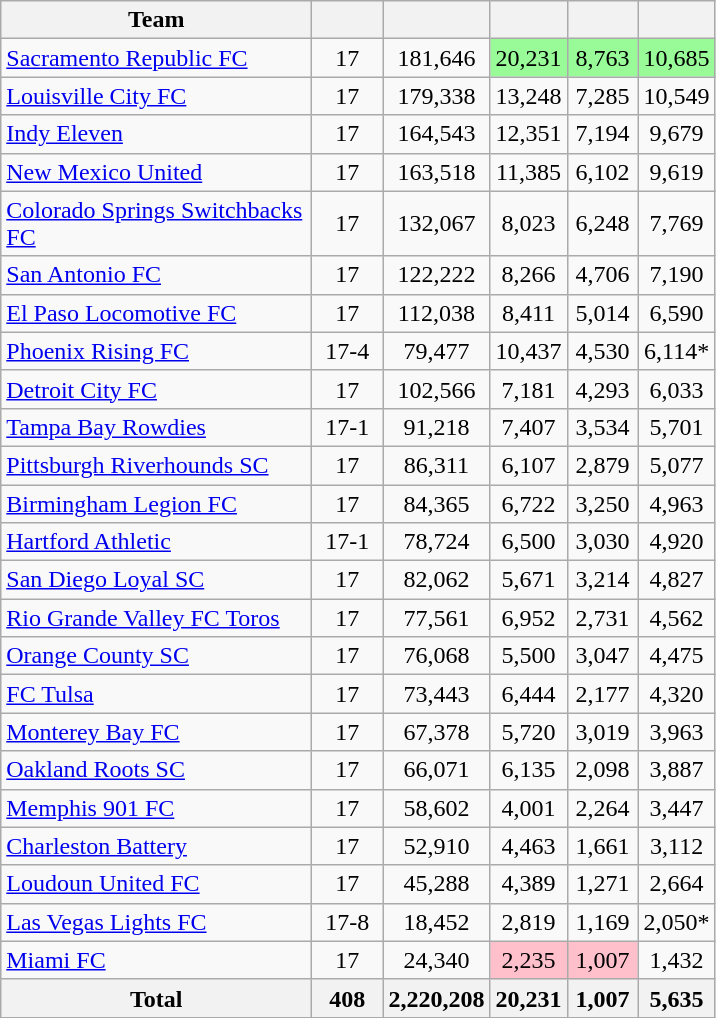<table class="wikitable sortable">
<tr>
<th width=200>Team</th>
<th width=40></th>
<th width=40></th>
<th width=40></th>
<th width=40></th>
<th width=40></th>
</tr>
<tr align="center">
<td align="left"><a href='#'>Sacramento Republic FC</a></td>
<td>17</td>
<td>181,646</td>
<td bgcolor="#98fb98">20,231</td>
<td bgcolor="#98fb98">8,763</td>
<td bgcolor="#98fb98">10,685</td>
</tr>
<tr align="center">
<td align="left"><a href='#'>Louisville City FC</a></td>
<td>17</td>
<td>179,338</td>
<td>13,248</td>
<td>7,285</td>
<td>10,549</td>
</tr>
<tr align="center">
<td align="left"><a href='#'>Indy Eleven</a></td>
<td>17</td>
<td>164,543</td>
<td>12,351</td>
<td>7,194</td>
<td>9,679</td>
</tr>
<tr align="center">
<td align="left"><a href='#'>New Mexico United</a></td>
<td>17</td>
<td>163,518</td>
<td>11,385</td>
<td>6,102</td>
<td>9,619</td>
</tr>
<tr align="center">
<td align="left"><a href='#'>Colorado Springs Switchbacks FC</a></td>
<td>17</td>
<td>132,067</td>
<td>8,023</td>
<td>6,248</td>
<td>7,769</td>
</tr>
<tr align="center">
<td align="left"><a href='#'>San Antonio FC</a></td>
<td>17</td>
<td>122,222</td>
<td>8,266</td>
<td>4,706</td>
<td>7,190</td>
</tr>
<tr align="center">
<td align="left"><a href='#'>El Paso Locomotive FC</a></td>
<td>17</td>
<td>112,038</td>
<td>8,411</td>
<td>5,014</td>
<td>6,590</td>
</tr>
<tr align="center">
<td align="left"><a href='#'>Phoenix Rising FC</a></td>
<td>17-4</td>
<td>79,477</td>
<td>10,437</td>
<td>4,530</td>
<td>6,114*</td>
</tr>
<tr align="center">
<td align="left"><a href='#'>Detroit City FC</a></td>
<td>17</td>
<td>102,566</td>
<td>7,181</td>
<td>4,293</td>
<td>6,033</td>
</tr>
<tr align="center">
<td align="left"><a href='#'>Tampa Bay Rowdies</a></td>
<td>17-1</td>
<td>91,218</td>
<td>7,407</td>
<td>3,534</td>
<td>5,701</td>
</tr>
<tr align="center">
<td align="left"><a href='#'>Pittsburgh Riverhounds SC</a></td>
<td>17</td>
<td>86,311</td>
<td>6,107</td>
<td>2,879</td>
<td>5,077</td>
</tr>
<tr align="center">
<td align="left"><a href='#'>Birmingham Legion FC</a></td>
<td>17</td>
<td>84,365</td>
<td>6,722</td>
<td>3,250</td>
<td>4,963</td>
</tr>
<tr align="center">
<td align="left"><a href='#'>Hartford Athletic</a></td>
<td>17-1</td>
<td>78,724</td>
<td>6,500</td>
<td>3,030</td>
<td>4,920</td>
</tr>
<tr align="center">
<td align="left"><a href='#'>San Diego Loyal SC</a></td>
<td>17</td>
<td>82,062</td>
<td>5,671</td>
<td>3,214</td>
<td>4,827</td>
</tr>
<tr align="center">
<td align="left"><a href='#'>Rio Grande Valley FC Toros</a></td>
<td>17</td>
<td>77,561</td>
<td>6,952</td>
<td>2,731</td>
<td>4,562</td>
</tr>
<tr align="center">
<td align="left"><a href='#'>Orange County SC</a></td>
<td>17</td>
<td>76,068</td>
<td>5,500</td>
<td>3,047</td>
<td>4,475</td>
</tr>
<tr align="center">
<td align="left"><a href='#'>FC Tulsa</a></td>
<td>17</td>
<td>73,443</td>
<td>6,444</td>
<td>2,177</td>
<td>4,320</td>
</tr>
<tr align="center">
<td align="left"><a href='#'>Monterey Bay FC</a></td>
<td>17</td>
<td>67,378</td>
<td>5,720</td>
<td>3,019</td>
<td>3,963</td>
</tr>
<tr align="center">
<td align=left><a href='#'>Oakland Roots SC</a></td>
<td>17</td>
<td>66,071</td>
<td>6,135</td>
<td>2,098</td>
<td>3,887</td>
</tr>
<tr align="center">
<td align="left"><a href='#'>Memphis 901 FC</a></td>
<td>17</td>
<td>58,602</td>
<td>4,001</td>
<td>2,264</td>
<td>3,447</td>
</tr>
<tr align="center">
<td align="left"><a href='#'>Charleston Battery</a></td>
<td>17</td>
<td>52,910</td>
<td>4,463</td>
<td>1,661</td>
<td>3,112</td>
</tr>
<tr align="center">
<td align="left"><a href='#'>Loudoun United FC</a></td>
<td>17</td>
<td>45,288</td>
<td>4,389</td>
<td>1,271</td>
<td>2,664</td>
</tr>
<tr align="center">
<td align="left"><a href='#'>Las Vegas Lights FC</a></td>
<td>17-8</td>
<td>18,452</td>
<td>2,819</td>
<td>1,169</td>
<td>2,050*</td>
</tr>
<tr align="center">
<td align="left"><a href='#'>Miami FC</a></td>
<td>17</td>
<td>24,340</td>
<td bgcolor="#ffc0cb">2,235</td>
<td bgcolor="#ffc0cb">1,007</td>
<td>1,432</td>
</tr>
<tr align="center">
<th align="left">Total</th>
<th>408</th>
<th>2,220,208</th>
<th>20,231</th>
<th>1,007</th>
<th>5,635</th>
</tr>
</table>
